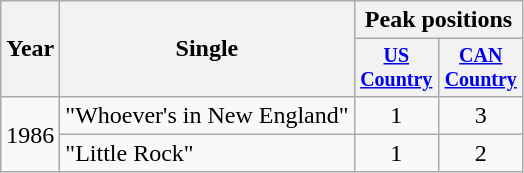<table class="wikitable" style="text-align:center;">
<tr>
<th rowspan="2">Year</th>
<th rowspan="2">Single</th>
<th colspan="2">Peak positions</th>
</tr>
<tr style="font-size:smaller;">
<th width="50"><a href='#'>US Country</a></th>
<th width="50"><a href='#'>CAN Country</a></th>
</tr>
<tr>
<td rowspan="2">1986</td>
<td align="left">"Whoever's in New England"</td>
<td>1</td>
<td>3</td>
</tr>
<tr>
<td align="left">"Little Rock"</td>
<td>1</td>
<td>2</td>
</tr>
</table>
